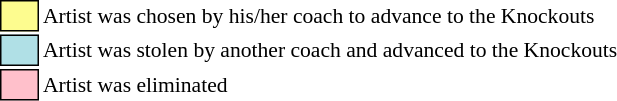<table class="toccolours" style="font-size: 90%; white-space: nowrap;">
<tr>
<td style="background:#fdfc8f; border:1px solid black;">      </td>
<td>Artist was chosen by his/her coach to advance to the Knockouts</td>
</tr>
<tr>
<td style="background:#b0e0e6; border:1px solid black;">      </td>
<td>Artist was stolen by another coach and advanced to the Knockouts</td>
</tr>
<tr>
<td style="background:pink; border:1px solid black;">      </td>
<td>Artist was eliminated</td>
</tr>
</table>
